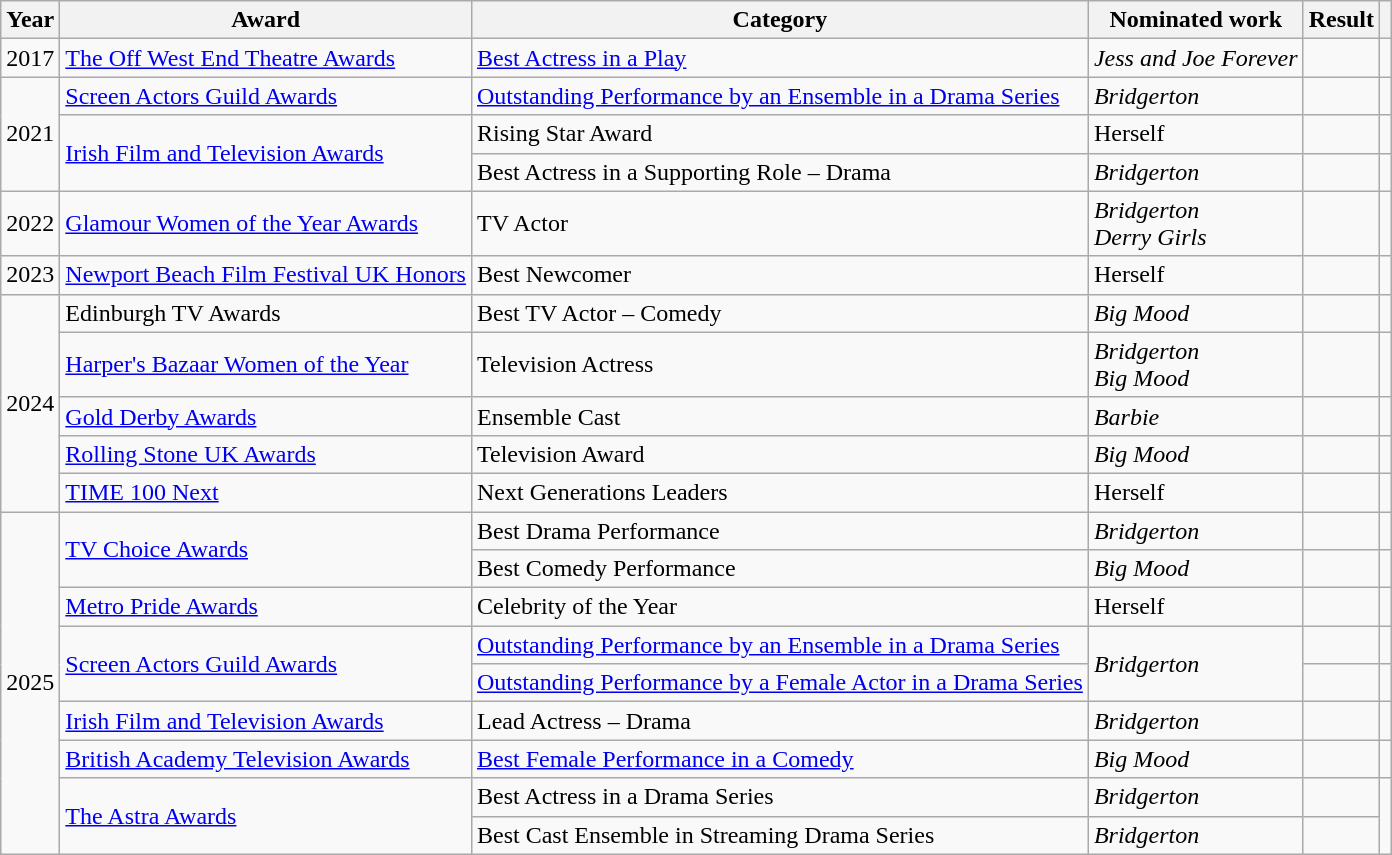<table class="wikitable sortable plainrowheaders">
<tr>
<th scope="col">Year</th>
<th scope="col">Award</th>
<th scope="col">Category</th>
<th scope="col">Nominated work</th>
<th scope="col">Result</th>
<th scope="col" class="unsortable"></th>
</tr>
<tr>
<td>2017</td>
<td><a href='#'>The Off West End Theatre Awards</a></td>
<td><a href='#'>Best Actress in a Play</a></td>
<td><em>Jess and Joe Forever</em></td>
<td></td>
<td style="text-align:center;"></td>
</tr>
<tr>
<td rowspan="3">2021</td>
<td><a href='#'>Screen Actors Guild Awards</a></td>
<td><a href='#'>Outstanding Performance by an Ensemble in a Drama Series</a></td>
<td><em>Bridgerton</em></td>
<td></td>
<td style="text-align:center;"></td>
</tr>
<tr>
<td rowspan="2"><a href='#'>Irish Film and Television Awards</a></td>
<td>Rising Star Award</td>
<td>Herself</td>
<td></td>
<td></td>
</tr>
<tr>
<td>Best Actress in a Supporting Role – Drama</td>
<td><em>Bridgerton</em></td>
<td></td>
<td style="text-align:center;"></td>
</tr>
<tr>
<td>2022</td>
<td><a href='#'>Glamour Women of the Year Awards</a></td>
<td>TV Actor</td>
<td><em>Bridgerton</em><br><em>Derry Girls</em></td>
<td></td>
<td style="text-align:center;"></td>
</tr>
<tr>
<td>2023</td>
<td><a href='#'>Newport Beach Film Festival UK Honors</a></td>
<td>Best Newcomer</td>
<td>Herself</td>
<td></td>
<td></td>
</tr>
<tr>
<td rowspan="5">2024</td>
<td>Edinburgh TV Awards</td>
<td>Best TV Actor – Comedy</td>
<td><em>Big Mood</em></td>
<td></td>
<td style="text-align:center;"></td>
</tr>
<tr>
<td><a href='#'>Harper's Bazaar Women of the Year</a></td>
<td>Television Actress</td>
<td><em>Bridgerton</em><br><em>Big Mood</em></td>
<td></td>
<td style="text-align:center;"></td>
</tr>
<tr>
<td><a href='#'>Gold Derby Awards</a></td>
<td>Ensemble Cast</td>
<td><em>Barbie</em></td>
<td></td>
<td></td>
</tr>
<tr>
<td><a href='#'>Rolling Stone UK Awards</a></td>
<td>Television Award</td>
<td><em>Big Mood</em></td>
<td></td>
<td style="text-align:center;"></td>
</tr>
<tr>
<td><a href='#'>TIME 100 Next</a></td>
<td>Next Generations Leaders</td>
<td>Herself</td>
<td></td>
<td></td>
</tr>
<tr>
<td rowspan="9">2025</td>
<td rowspan="2"><a href='#'>TV Choice Awards</a></td>
<td>Best Drama Performance</td>
<td><em>Bridgerton</em></td>
<td></td>
<td style="text-align:center;"></td>
</tr>
<tr>
<td>Best Comedy Performance</td>
<td><em>Big Mood</em></td>
<td></td>
<td style="text-align:center;"></td>
</tr>
<tr>
<td><a href='#'>Metro Pride Awards</a></td>
<td>Celebrity of the Year</td>
<td>Herself</td>
<td></td>
<td></td>
</tr>
<tr>
<td rowspan="2"><a href='#'>Screen Actors Guild Awards</a></td>
<td><a href='#'>Outstanding Performance by an Ensemble in a Drama Series</a></td>
<td rowspan="2"><em>Bridgerton</em></td>
<td></td>
<td style="text-align:center;"></td>
</tr>
<tr>
<td><a href='#'>Outstanding Performance by a Female Actor in a Drama Series</a></td>
<td></td>
<td style="text-align:center;"></td>
</tr>
<tr>
<td><a href='#'>Irish Film and Television Awards</a></td>
<td>Lead Actress – Drama</td>
<td><em>Bridgerton</em></td>
<td></td>
<td></td>
</tr>
<tr>
<td><a href='#'>British Academy Television Awards</a></td>
<td><a href='#'>Best Female Performance in a Comedy</a></td>
<td><em>Big Mood</em></td>
<td></td>
<td></td>
</tr>
<tr>
<td rowspan="2"><a href='#'>The Astra Awards</a></td>
<td>Best Actress in a Drama Series</td>
<td><em>Bridgerton</em></td>
<td></td>
<td rowspan="2"></td>
</tr>
<tr>
<td>Best Cast Ensemble in Streaming Drama Series</td>
<td><em>Bridgerton</em></td>
<td></td>
</tr>
</table>
